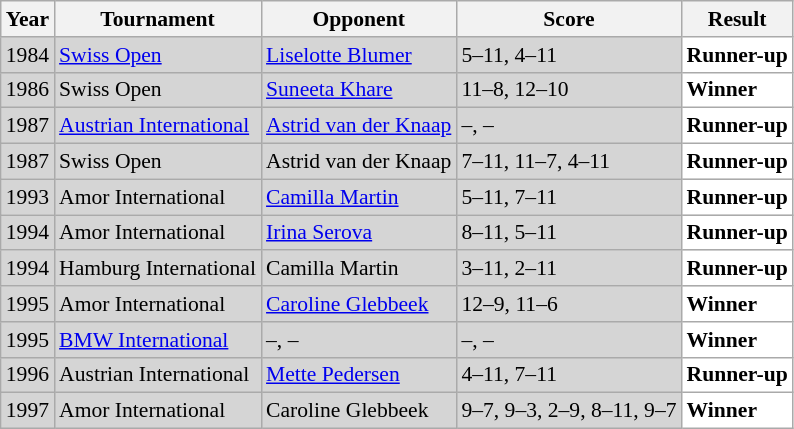<table class="sortable wikitable" style="font-size:90%;">
<tr>
<th>Year</th>
<th>Tournament</th>
<th>Opponent</th>
<th>Score</th>
<th>Result</th>
</tr>
<tr style="background:#D5D5D5">
<td align="center">1984</td>
<td align="left"><a href='#'>Swiss Open</a></td>
<td align="left"> <a href='#'>Liselotte Blumer</a></td>
<td align="left">5–11, 4–11</td>
<td style="text-align:left; background:white"> <strong>Runner-up</strong></td>
</tr>
<tr style="background:#D5D5D5">
<td align="center">1986</td>
<td align="left">Swiss Open</td>
<td align="left"> <a href='#'>Suneeta Khare</a></td>
<td align="left">11–8, 12–10</td>
<td style="text-align:left; background:white"> <strong>Winner</strong></td>
</tr>
<tr style="background:#D5D5D5">
<td align="center">1987</td>
<td align="left"><a href='#'>Austrian International</a></td>
<td align="left"> <a href='#'>Astrid van der Knaap</a></td>
<td align="left">–, –</td>
<td style="text-align:left; background:white"> <strong>Runner-up</strong></td>
</tr>
<tr style="background:#D5D5D5">
<td align="center">1987</td>
<td align="left">Swiss Open</td>
<td align="left"> Astrid van der Knaap</td>
<td align="left">7–11, 11–7, 4–11</td>
<td style="text-align:left; background:white"> <strong>Runner-up</strong></td>
</tr>
<tr style="background:#D5D5D5">
<td align="center">1993</td>
<td align="left">Amor International</td>
<td align="left"> <a href='#'>Camilla Martin</a></td>
<td align="left">5–11, 7–11</td>
<td style="text-align:left; background:white"> <strong>Runner-up</strong></td>
</tr>
<tr style="background:#D5D5D5">
<td align="center">1994</td>
<td align="left">Amor International</td>
<td align="left"> <a href='#'>Irina Serova</a></td>
<td align="left">8–11, 5–11</td>
<td style="text-align:left; background:white"> <strong>Runner-up</strong></td>
</tr>
<tr style="background:#D5D5D5">
<td align="center">1994</td>
<td align="left">Hamburg International</td>
<td align="left"> Camilla Martin</td>
<td align="left">3–11, 2–11</td>
<td style="text-align:left; background:white"> <strong>Runner-up</strong></td>
</tr>
<tr style="background:#D5D5D5">
<td align="center">1995</td>
<td align="left">Amor International</td>
<td align="left"> <a href='#'>Caroline Glebbeek</a></td>
<td align="left">12–9, 11–6</td>
<td style="text-align:left; background:white"> <strong>Winner</strong></td>
</tr>
<tr style="background:#D5D5D5">
<td align="center">1995</td>
<td align="left"><a href='#'>BMW International</a></td>
<td align="left">–, –</td>
<td align="left">–, –</td>
<td style="text-align:left; background:white"> <strong>Winner</strong></td>
</tr>
<tr style="background:#D5D5D5">
<td align="center">1996</td>
<td align="left">Austrian International</td>
<td align="left"> <a href='#'>Mette Pedersen</a></td>
<td align="left">4–11, 7–11</td>
<td style="text-align:left; background:white"> <strong>Runner-up</strong></td>
</tr>
<tr style="background:#D5D5D5">
<td align="center">1997</td>
<td align="left">Amor International</td>
<td align="left"> Caroline Glebbeek</td>
<td align="left">9–7, 9–3, 2–9, 8–11, 9–7</td>
<td style="text-align:left; background:white"> <strong>Winner</strong></td>
</tr>
</table>
